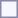<table style="border:1px solid #8888aa; background-color:#f7f8ff; padding:5px; font-size:95%; margin: 0px 12px 12px 0px;">
</table>
